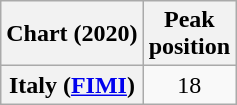<table class="wikitable sortable plainrowheaders" style="text-align:center;">
<tr>
<th scope="col">Chart (2020)</th>
<th scope="col">Peak<br>position</th>
</tr>
<tr>
<th scope="row">Italy (<a href='#'>FIMI</a>)</th>
<td>18</td>
</tr>
</table>
